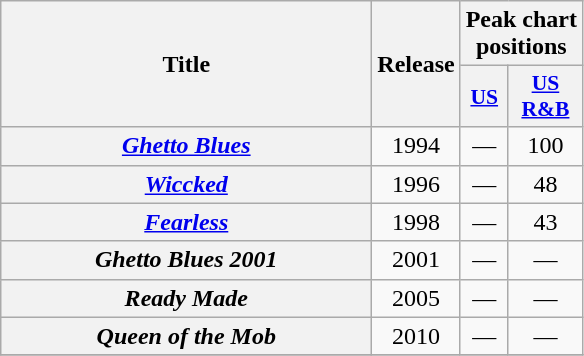<table class="wikitable plainrowheaders" style="text-align:center;">
<tr>
<th rowspan="2" style="width:15em;">Title</th>
<th rowspan="2">Release</th>
<th colspan="2">Peak chart<br>positions</th>
</tr>
<tr>
<th scope="col" style=font-size:90%;"><a href='#'>US</a></th>
<th scope="col" style=font-size:90%;"><a href='#'>US<br>R&B</a></th>
</tr>
<tr>
<th scope="row"><em><a href='#'>Ghetto Blues</a></em></th>
<td align="center" rowspan="1">1994</td>
<td align="center" valign="top">—</td>
<td align="center" valign="top">100</td>
</tr>
<tr>
<th scope="row"><em><a href='#'>Wiccked</a></em></th>
<td align="center" rowspan="1">1996</td>
<td align="center" valign="top">—</td>
<td align="center" valign="top">48</td>
</tr>
<tr>
<th scope="row"><em><a href='#'>Fearless</a></em></th>
<td align="center" rowspan="1">1998</td>
<td align="center" valign="top">—</td>
<td align="center" valign="top">43</td>
</tr>
<tr>
<th scope="row"><em>Ghetto Blues 2001</em></th>
<td align="center" rowspan="1">2001</td>
<td align="center" valign="top">—</td>
<td align="center" valign="top">—</td>
</tr>
<tr>
<th scope="row"><em>Ready Made</em></th>
<td align="center" rowspan="1">2005</td>
<td align="center" valign="top">—</td>
<td align="center" valign="top">—</td>
</tr>
<tr>
<th scope="row"><em>Queen of the Mob</em></th>
<td align="center" rowspan="1">2010</td>
<td align="center" valign="top">—</td>
<td align="center" valign="top">—</td>
</tr>
<tr>
</tr>
</table>
